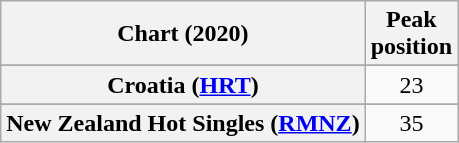<table class="wikitable sortable plainrowheaders" style="text-align:center">
<tr>
<th>Chart (2020)</th>
<th>Peak<br>position</th>
</tr>
<tr>
</tr>
<tr>
<th scope="row">Croatia (<a href='#'>HRT</a>)</th>
<td>23</td>
</tr>
<tr>
</tr>
<tr>
<th scope="row">New Zealand Hot Singles (<a href='#'>RMNZ</a>)</th>
<td>35</td>
</tr>
</table>
